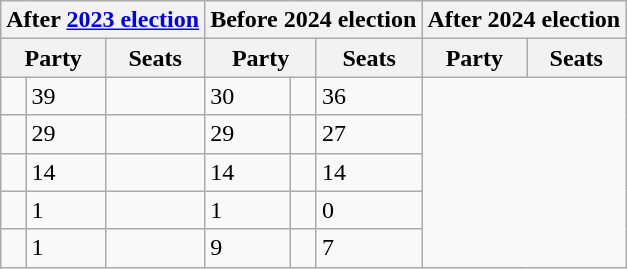<table class="wikitable">
<tr>
<th colspan="3">After <a href='#'>2023 election</a></th>
<th colspan="3">Before 2024 election</th>
<th colspan="3">After 2024 election</th>
</tr>
<tr>
<th colspan="2">Party</th>
<th>Seats</th>
<th colspan="2">Party</th>
<th>Seats</th>
<th colspan="2">Party</th>
<th>Seats</th>
</tr>
<tr>
<td></td>
<td>39</td>
<td></td>
<td>30</td>
<td></td>
<td>36</td>
</tr>
<tr>
<td></td>
<td>29</td>
<td></td>
<td>29</td>
<td></td>
<td>27</td>
</tr>
<tr>
<td></td>
<td>14</td>
<td></td>
<td>14</td>
<td></td>
<td>14</td>
</tr>
<tr>
<td></td>
<td>1</td>
<td></td>
<td>1</td>
<td></td>
<td>0</td>
</tr>
<tr>
<td></td>
<td>1</td>
<td></td>
<td>9</td>
<td></td>
<td>7</td>
</tr>
</table>
